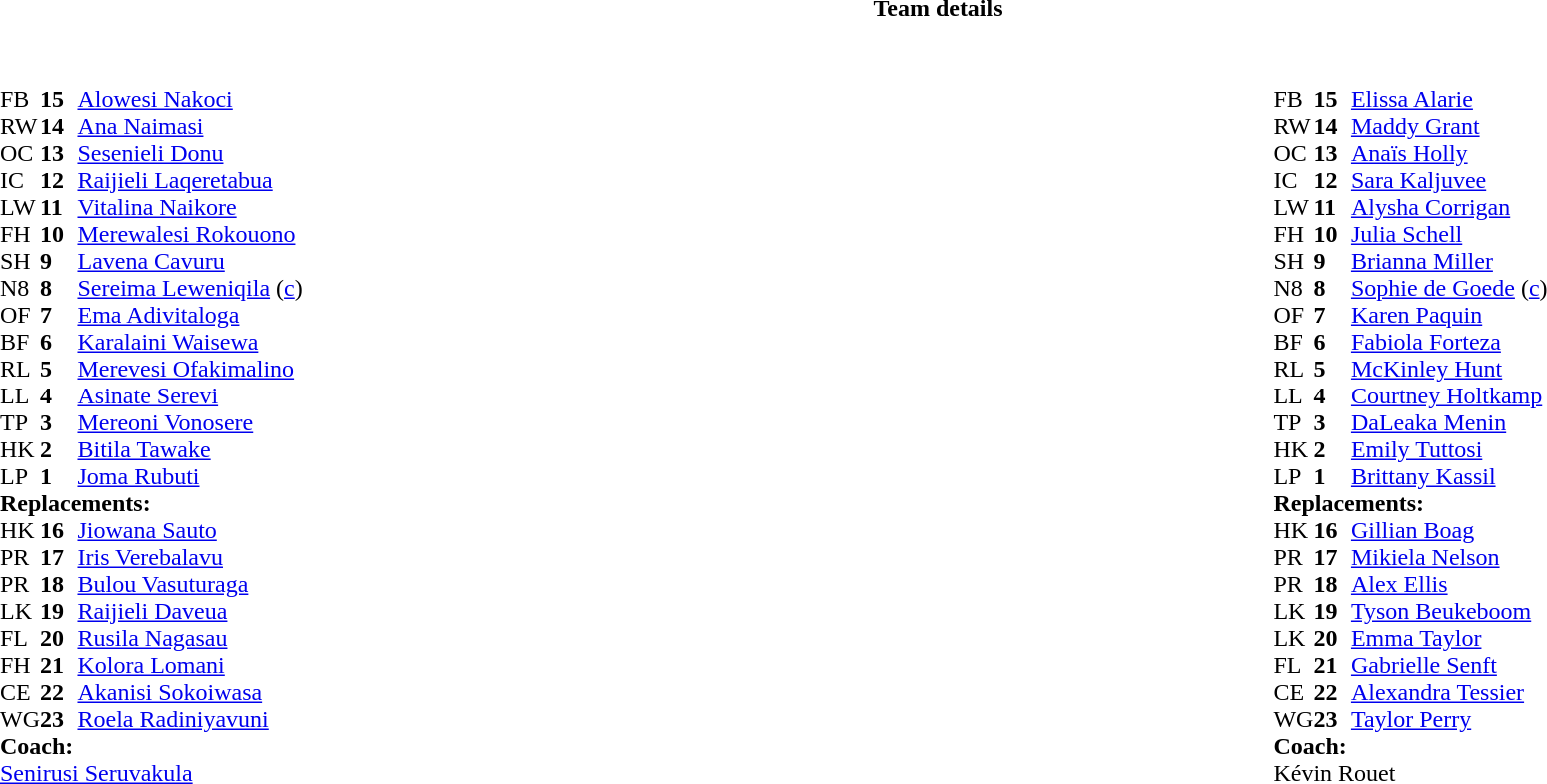<table class="collapsible collapsed" border="0" style="width:100%">
<tr>
<th>Team details</th>
</tr>
<tr>
<td><br><table style="width:100%">
<tr>
<td style="vertical-align:top;width:50%"><br><table cellspacing="0" cellpadding="0">
<tr>
<th width="25"></th>
<th width="25"></th>
</tr>
<tr>
<td>FB</td>
<td><strong>15</strong></td>
<td><a href='#'>Alowesi Nakoci</a></td>
</tr>
<tr>
<td>RW</td>
<td><strong>14</strong></td>
<td><a href='#'>Ana Naimasi</a></td>
</tr>
<tr>
<td>OC</td>
<td><strong>13</strong></td>
<td><a href='#'>Sesenieli Donu</a></td>
</tr>
<tr>
<td>IC</td>
<td><strong>12</strong></td>
<td><a href='#'>Raijieli Laqeretabua</a></td>
</tr>
<tr>
<td>LW</td>
<td><strong>11</strong></td>
<td><a href='#'>Vitalina Naikore</a></td>
</tr>
<tr>
<td>FH</td>
<td><strong>10</strong></td>
<td><a href='#'>Merewalesi Rokouono</a></td>
</tr>
<tr>
<td>SH</td>
<td><strong>9</strong></td>
<td><a href='#'>Lavena Cavuru</a></td>
</tr>
<tr>
<td>N8</td>
<td><strong>8</strong></td>
<td><a href='#'>Sereima Leweniqila</a> (<a href='#'>c</a>)</td>
</tr>
<tr>
<td>OF</td>
<td><strong>7</strong></td>
<td><a href='#'>Ema Adivitaloga</a></td>
</tr>
<tr>
<td>BF</td>
<td><strong>6</strong></td>
<td><a href='#'>Karalaini Waisewa</a></td>
</tr>
<tr>
<td>RL</td>
<td><strong>5</strong></td>
<td><a href='#'>Merevesi Ofakimalino</a></td>
</tr>
<tr>
<td>LL</td>
<td><strong>4</strong></td>
<td><a href='#'>Asinate Serevi</a></td>
</tr>
<tr>
<td>TP</td>
<td><strong>3</strong></td>
<td><a href='#'>Mereoni Vonosere</a></td>
</tr>
<tr>
<td>HK</td>
<td><strong>2</strong></td>
<td><a href='#'>Bitila Tawake</a></td>
</tr>
<tr>
<td>LP</td>
<td><strong>1</strong></td>
<td><a href='#'>Joma Rubuti</a></td>
</tr>
<tr>
<td colspan="3"><strong>Replacements:</strong></td>
</tr>
<tr>
<td>HK</td>
<td><strong>16</strong></td>
<td><a href='#'>Jiowana Sauto</a></td>
</tr>
<tr>
<td>PR</td>
<td><strong>17</strong></td>
<td><a href='#'>Iris Verebalavu</a></td>
</tr>
<tr>
<td>PR</td>
<td><strong>18</strong></td>
<td><a href='#'>Bulou Vasuturaga</a></td>
</tr>
<tr>
<td>LK</td>
<td><strong>19</strong></td>
<td><a href='#'>Raijieli Daveua</a></td>
</tr>
<tr>
<td>FL</td>
<td><strong>20</strong></td>
<td><a href='#'>Rusila Nagasau</a></td>
</tr>
<tr>
<td>FH</td>
<td><strong>21</strong></td>
<td><a href='#'>Kolora Lomani</a></td>
</tr>
<tr>
<td>CE</td>
<td><strong>22</strong></td>
<td><a href='#'>Akanisi Sokoiwasa</a></td>
</tr>
<tr>
<td>WG</td>
<td><strong>23</strong></td>
<td><a href='#'>Roela Radiniyavuni</a></td>
</tr>
<tr>
<td colspan="3"><strong>Coach:</strong></td>
</tr>
<tr>
<td colspan="3"><a href='#'>Senirusi Seruvakula</a></td>
</tr>
</table>
</td>
<td style="vertical-align:top"></td>
<td style="vertical-align:top;width:50%"><br><table cellspacing="0" cellpadding="0" style="margin:auto">
<tr>
<th width="25"></th>
<th width="25"></th>
</tr>
<tr>
<td>FB</td>
<td><strong>15</strong></td>
<td><a href='#'>Elissa Alarie</a></td>
</tr>
<tr>
<td>RW</td>
<td><strong>14</strong></td>
<td><a href='#'>Maddy Grant</a></td>
</tr>
<tr>
<td>OC</td>
<td><strong>13</strong></td>
<td><a href='#'>Anaïs Holly</a></td>
</tr>
<tr>
<td>IC</td>
<td><strong>12</strong></td>
<td><a href='#'>Sara Kaljuvee</a></td>
</tr>
<tr>
<td>LW</td>
<td><strong>11</strong></td>
<td><a href='#'>Alysha Corrigan</a></td>
</tr>
<tr>
<td>FH</td>
<td><strong>10</strong></td>
<td><a href='#'>Julia Schell</a></td>
</tr>
<tr>
<td>SH</td>
<td><strong>9</strong></td>
<td><a href='#'>Brianna Miller</a></td>
</tr>
<tr>
<td>N8</td>
<td><strong>8</strong></td>
<td><a href='#'>Sophie de Goede</a> (<a href='#'>c</a>)</td>
</tr>
<tr>
<td>OF</td>
<td><strong>7</strong></td>
<td><a href='#'>Karen Paquin</a></td>
</tr>
<tr>
<td>BF</td>
<td><strong>6</strong></td>
<td><a href='#'>Fabiola Forteza</a></td>
</tr>
<tr>
<td>RL</td>
<td><strong>5</strong></td>
<td><a href='#'>McKinley Hunt</a></td>
</tr>
<tr>
<td>LL</td>
<td><strong>4</strong></td>
<td><a href='#'>Courtney Holtkamp</a></td>
</tr>
<tr>
<td>TP</td>
<td><strong>3</strong></td>
<td><a href='#'>DaLeaka Menin</a></td>
</tr>
<tr>
<td>HK</td>
<td><strong>2</strong></td>
<td><a href='#'>Emily Tuttosi</a></td>
</tr>
<tr>
<td>LP</td>
<td><strong>1</strong></td>
<td><a href='#'>Brittany Kassil</a></td>
</tr>
<tr>
<td colspan="3"><strong>Replacements:</strong></td>
</tr>
<tr>
<td>HK</td>
<td><strong>16</strong></td>
<td><a href='#'>Gillian Boag</a></td>
</tr>
<tr>
<td>PR</td>
<td><strong>17</strong></td>
<td><a href='#'>Mikiela Nelson</a></td>
</tr>
<tr>
<td>PR</td>
<td><strong>18</strong></td>
<td><a href='#'>Alex Ellis</a></td>
</tr>
<tr>
<td>LK</td>
<td><strong>19</strong></td>
<td><a href='#'>Tyson Beukeboom</a></td>
</tr>
<tr>
<td>LK</td>
<td><strong>20</strong></td>
<td><a href='#'>Emma Taylor</a></td>
</tr>
<tr>
<td>FL</td>
<td><strong>21</strong></td>
<td><a href='#'>Gabrielle Senft</a></td>
</tr>
<tr>
<td>CE</td>
<td><strong>22</strong></td>
<td><a href='#'>Alexandra Tessier</a></td>
</tr>
<tr>
<td>WG</td>
<td><strong>23</strong></td>
<td><a href='#'>Taylor Perry</a></td>
</tr>
<tr>
<td colspan="3"><strong>Coach:</strong></td>
</tr>
<tr>
<td colspan="3">Kévin Rouet</td>
</tr>
</table>
</td>
</tr>
</table>
</td>
</tr>
</table>
